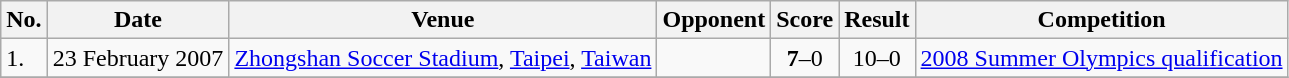<table class="wikitable">
<tr>
<th>No.</th>
<th>Date</th>
<th>Venue</th>
<th>Opponent</th>
<th>Score</th>
<th>Result</th>
<th>Competition</th>
</tr>
<tr>
<td>1.</td>
<td>23 February 2007</td>
<td><a href='#'>Zhongshan Soccer Stadium</a>, <a href='#'>Taipei</a>, <a href='#'>Taiwan</a></td>
<td></td>
<td align=center><strong>7</strong>–0</td>
<td align=center>10–0</td>
<td><a href='#'>2008 Summer Olympics qualification</a></td>
</tr>
<tr>
</tr>
</table>
